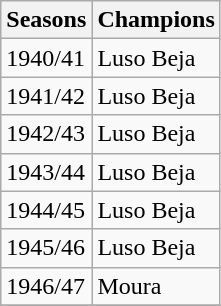<table class="wikitable" style="text-align:left">
<tr>
<th style= width="80px">Seasons</th>
<th style= width="200px">Champions</th>
</tr>
<tr>
<td>1940/41</td>
<td>Luso Beja</td>
</tr>
<tr>
<td>1941/42</td>
<td>Luso Beja</td>
</tr>
<tr>
<td>1942/43</td>
<td>Luso Beja</td>
</tr>
<tr>
<td>1943/44</td>
<td>Luso Beja</td>
</tr>
<tr>
<td>1944/45</td>
<td>Luso Beja</td>
</tr>
<tr>
<td>1945/46</td>
<td>Luso Beja</td>
</tr>
<tr>
<td>1946/47</td>
<td>Moura</td>
</tr>
<tr>
</tr>
</table>
